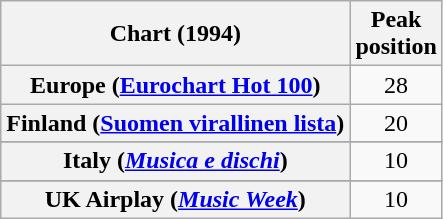<table class="wikitable sortable plainrowheaders" style="text-align:center">
<tr>
<th scope="col">Chart (1994)</th>
<th scope="col">Peak<br>position</th>
</tr>
<tr>
<th scope="row">Europe (<a href='#'>Eurochart Hot 100</a>)</th>
<td>28</td>
</tr>
<tr>
<th scope="row">Finland (<a href='#'>Suomen virallinen lista</a>)</th>
<td>20</td>
</tr>
<tr>
</tr>
<tr>
<th scope="row">Italy (<em><a href='#'>Musica e dischi</a></em>)</th>
<td>10</td>
</tr>
<tr>
</tr>
<tr>
</tr>
<tr>
<th scope="row">UK Airplay (<em><a href='#'>Music Week</a></em>)</th>
<td>10</td>
</tr>
</table>
